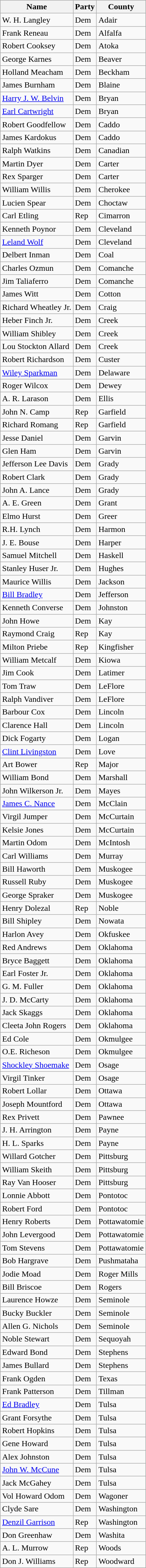<table class="wikitable sortable">
<tr>
<th>Name</th>
<th>Party</th>
<th>County</th>
</tr>
<tr>
<td>W. H. Langley</td>
<td>Dem</td>
<td>Adair</td>
</tr>
<tr>
<td>Frank Reneau</td>
<td>Dem</td>
<td>Alfalfa</td>
</tr>
<tr>
<td>Robert Cooksey</td>
<td>Dem</td>
<td>Atoka</td>
</tr>
<tr>
<td>George Karnes</td>
<td>Dem</td>
<td>Beaver</td>
</tr>
<tr>
<td>Holland Meacham</td>
<td>Dem</td>
<td>Beckham</td>
</tr>
<tr>
<td>James Burnham</td>
<td>Dem</td>
<td>Blaine</td>
</tr>
<tr>
<td><a href='#'>Harry J. W. Belvin</a></td>
<td>Dem</td>
<td>Bryan</td>
</tr>
<tr>
<td><a href='#'>Earl Cartwright</a></td>
<td>Dem</td>
<td>Bryan</td>
</tr>
<tr>
<td>Robert Goodfellow</td>
<td>Dem</td>
<td>Caddo</td>
</tr>
<tr>
<td>James Kardokus</td>
<td>Dem</td>
<td>Caddo</td>
</tr>
<tr>
<td>Ralph Watkins</td>
<td>Dem</td>
<td>Canadian</td>
</tr>
<tr>
<td>Martin Dyer</td>
<td>Dem</td>
<td>Carter</td>
</tr>
<tr>
<td>Rex Sparger</td>
<td>Dem</td>
<td>Carter</td>
</tr>
<tr>
<td>William Willis</td>
<td>Dem</td>
<td>Cherokee</td>
</tr>
<tr>
<td>Lucien Spear</td>
<td>Dem</td>
<td>Choctaw</td>
</tr>
<tr>
<td>Carl Etling</td>
<td>Rep</td>
<td>Cimarron</td>
</tr>
<tr>
<td>Kenneth Poynor</td>
<td>Dem</td>
<td>Cleveland</td>
</tr>
<tr>
<td><a href='#'>Leland Wolf</a></td>
<td>Dem</td>
<td>Cleveland</td>
</tr>
<tr>
<td>Delbert Inman</td>
<td>Dem</td>
<td>Coal</td>
</tr>
<tr>
<td>Charles Ozmun</td>
<td>Dem</td>
<td>Comanche</td>
</tr>
<tr>
<td>Jim Taliaferro</td>
<td>Dem</td>
<td>Comanche</td>
</tr>
<tr>
<td>James Witt</td>
<td>Dem</td>
<td>Cotton</td>
</tr>
<tr>
<td>Richard Wheatley Jr.</td>
<td>Dem</td>
<td>Craig</td>
</tr>
<tr>
<td>Heber Finch Jr.</td>
<td>Dem</td>
<td>Creek</td>
</tr>
<tr>
<td>William Shibley</td>
<td>Dem</td>
<td>Creek</td>
</tr>
<tr>
<td>Lou Stockton Allard</td>
<td>Dem</td>
<td>Creek</td>
</tr>
<tr>
<td>Robert Richardson</td>
<td>Dem</td>
<td>Custer</td>
</tr>
<tr>
<td><a href='#'>Wiley Sparkman</a></td>
<td>Dem</td>
<td>Delaware</td>
</tr>
<tr>
<td>Roger Wilcox</td>
<td>Dem</td>
<td>Dewey</td>
</tr>
<tr>
<td>A. R. Larason</td>
<td>Dem</td>
<td>Ellis</td>
</tr>
<tr>
<td>John N. Camp</td>
<td>Rep</td>
<td>Garfield</td>
</tr>
<tr>
<td>Richard Romang</td>
<td>Rep</td>
<td>Garfield</td>
</tr>
<tr>
<td>Jesse Daniel</td>
<td>Dem</td>
<td>Garvin</td>
</tr>
<tr>
<td>Glen Ham</td>
<td>Dem</td>
<td>Garvin</td>
</tr>
<tr>
<td>Jefferson Lee Davis</td>
<td>Dem</td>
<td>Grady</td>
</tr>
<tr>
<td>Robert Clark</td>
<td>Dem</td>
<td>Grady</td>
</tr>
<tr>
<td>John A. Lance</td>
<td>Dem</td>
<td>Grady</td>
</tr>
<tr>
<td>A. E. Green</td>
<td>Dem</td>
<td>Grant</td>
</tr>
<tr>
<td>Elmo Hurst</td>
<td>Dem</td>
<td>Greer</td>
</tr>
<tr>
<td>R.H. Lynch</td>
<td>Dem</td>
<td>Harmon</td>
</tr>
<tr>
<td>J. E. Bouse</td>
<td>Dem</td>
<td>Harper</td>
</tr>
<tr>
<td>Samuel Mitchell</td>
<td>Dem</td>
<td>Haskell</td>
</tr>
<tr>
<td>Stanley Huser Jr.</td>
<td>Dem</td>
<td>Hughes</td>
</tr>
<tr>
<td>Maurice Willis</td>
<td>Dem</td>
<td>Jackson</td>
</tr>
<tr>
<td><a href='#'>Bill Bradley</a></td>
<td>Dem</td>
<td>Jefferson</td>
</tr>
<tr>
<td>Kenneth Converse</td>
<td>Dem</td>
<td>Johnston</td>
</tr>
<tr>
<td>John Howe</td>
<td>Dem</td>
<td>Kay</td>
</tr>
<tr>
<td>Raymond Craig</td>
<td>Rep</td>
<td>Kay</td>
</tr>
<tr>
<td>Milton Priebe</td>
<td>Rep</td>
<td>Kingfisher</td>
</tr>
<tr>
<td>William Metcalf</td>
<td>Dem</td>
<td>Kiowa</td>
</tr>
<tr>
<td>Jim Cook</td>
<td>Dem</td>
<td>Latimer</td>
</tr>
<tr>
<td>Tom Traw</td>
<td>Dem</td>
<td>LeFlore</td>
</tr>
<tr>
<td>Ralph Vandiver</td>
<td>Dem</td>
<td>LeFlore</td>
</tr>
<tr>
<td>Barbour Cox</td>
<td>Dem</td>
<td>Lincoln</td>
</tr>
<tr>
<td>Clarence Hall</td>
<td>Dem</td>
<td>Lincoln</td>
</tr>
<tr>
<td>Dick Fogarty</td>
<td>Dem</td>
<td>Logan</td>
</tr>
<tr>
<td><a href='#'>Clint Livingston</a></td>
<td>Dem</td>
<td>Love</td>
</tr>
<tr>
<td>Art Bower</td>
<td>Rep</td>
<td>Major</td>
</tr>
<tr>
<td>William Bond</td>
<td>Dem</td>
<td>Marshall</td>
</tr>
<tr>
<td>John Wilkerson Jr.</td>
<td>Dem</td>
<td>Mayes</td>
</tr>
<tr>
<td><a href='#'>James C. Nance</a></td>
<td>Dem</td>
<td>McClain</td>
</tr>
<tr>
<td>Virgil Jumper</td>
<td>Dem</td>
<td>McCurtain</td>
</tr>
<tr>
<td>Kelsie Jones</td>
<td>Dem</td>
<td>McCurtain</td>
</tr>
<tr>
<td>Martin Odom</td>
<td>Dem</td>
<td>McIntosh</td>
</tr>
<tr>
<td>Carl Williams</td>
<td>Dem</td>
<td>Murray</td>
</tr>
<tr>
<td>Bill Haworth</td>
<td>Dem</td>
<td>Muskogee</td>
</tr>
<tr>
<td>Russell Ruby</td>
<td>Dem</td>
<td>Muskogee</td>
</tr>
<tr>
<td>George Spraker</td>
<td>Dem</td>
<td>Muskogee</td>
</tr>
<tr>
<td>Henry Dolezal</td>
<td>Rep</td>
<td>Noble</td>
</tr>
<tr>
<td>Bill Shipley</td>
<td>Dem</td>
<td>Nowata</td>
</tr>
<tr>
<td>Harlon Avey</td>
<td>Dem</td>
<td>Okfuskee</td>
</tr>
<tr>
<td>Red Andrews</td>
<td>Dem</td>
<td>Oklahoma</td>
</tr>
<tr>
<td>Bryce Baggett</td>
<td>Dem</td>
<td>Oklahoma</td>
</tr>
<tr>
<td>Earl Foster Jr.</td>
<td>Dem</td>
<td>Oklahoma</td>
</tr>
<tr>
<td>G. M. Fuller</td>
<td>Dem</td>
<td>Oklahoma</td>
</tr>
<tr>
<td>J. D. McCarty</td>
<td>Dem</td>
<td>Oklahoma</td>
</tr>
<tr>
<td>Jack Skaggs</td>
<td>Dem</td>
<td>Oklahoma</td>
</tr>
<tr>
<td>Cleeta John Rogers</td>
<td>Dem</td>
<td>Oklahoma</td>
</tr>
<tr>
<td>Ed Cole</td>
<td>Dem</td>
<td>Okmulgee</td>
</tr>
<tr>
<td>O.E. Richeson</td>
<td>Dem</td>
<td>Okmulgee</td>
</tr>
<tr>
<td><a href='#'>Shockley Shoemake</a></td>
<td>Dem</td>
<td>Osage</td>
</tr>
<tr>
<td>Virgil Tinker</td>
<td>Dem</td>
<td>Osage</td>
</tr>
<tr>
<td>Robert Lollar</td>
<td>Dem</td>
<td>Ottawa</td>
</tr>
<tr>
<td>Joseph Mountford</td>
<td>Dem</td>
<td>Ottawa</td>
</tr>
<tr>
<td>Rex Privett</td>
<td>Dem</td>
<td>Pawnee</td>
</tr>
<tr>
<td>J. H. Arrington</td>
<td>Dem</td>
<td>Payne</td>
</tr>
<tr>
<td>H. L. Sparks</td>
<td>Dem</td>
<td>Payne</td>
</tr>
<tr>
<td>Willard Gotcher</td>
<td>Dem</td>
<td>Pittsburg</td>
</tr>
<tr>
<td>William Skeith</td>
<td>Dem</td>
<td>Pittsburg</td>
</tr>
<tr>
<td>Ray Van Hooser</td>
<td>Dem</td>
<td>Pittsburg</td>
</tr>
<tr>
<td>Lonnie Abbott</td>
<td>Dem</td>
<td>Pontotoc</td>
</tr>
<tr>
<td>Robert Ford</td>
<td>Dem</td>
<td>Pontotoc</td>
</tr>
<tr>
<td>Henry Roberts</td>
<td>Dem</td>
<td>Pottawatomie</td>
</tr>
<tr>
<td>John Levergood</td>
<td>Dem</td>
<td>Pottawatomie</td>
</tr>
<tr>
<td>Tom Stevens</td>
<td>Dem</td>
<td>Pottawatomie</td>
</tr>
<tr>
<td>Bob Hargrave</td>
<td>Dem</td>
<td>Pushmataha</td>
</tr>
<tr>
<td>Jodie Moad</td>
<td>Dem</td>
<td>Roger Mills</td>
</tr>
<tr>
<td>Bill Briscoe</td>
<td>Dem</td>
<td>Rogers</td>
</tr>
<tr>
<td>Laurence Howze</td>
<td>Dem</td>
<td>Seminole</td>
</tr>
<tr>
<td>Bucky Buckler</td>
<td>Dem</td>
<td>Seminole</td>
</tr>
<tr>
<td>Allen G. Nichols</td>
<td>Dem</td>
<td>Seminole</td>
</tr>
<tr>
<td>Noble Stewart</td>
<td>Dem</td>
<td>Sequoyah</td>
</tr>
<tr>
<td>Edward Bond</td>
<td>Dem</td>
<td>Stephens</td>
</tr>
<tr>
<td>James Bullard</td>
<td>Dem</td>
<td>Stephens</td>
</tr>
<tr>
<td>Frank Ogden</td>
<td>Dem</td>
<td>Texas</td>
</tr>
<tr>
<td>Frank Patterson</td>
<td>Dem</td>
<td>Tillman</td>
</tr>
<tr>
<td><a href='#'>Ed Bradley</a></td>
<td>Dem</td>
<td>Tulsa</td>
</tr>
<tr>
<td>Grant Forsythe</td>
<td>Dem</td>
<td>Tulsa</td>
</tr>
<tr>
<td>Robert Hopkins</td>
<td>Dem</td>
<td>Tulsa</td>
</tr>
<tr>
<td>Gene Howard</td>
<td>Dem</td>
<td>Tulsa</td>
</tr>
<tr>
<td>Alex Johnston</td>
<td>Dem</td>
<td>Tulsa</td>
</tr>
<tr>
<td><a href='#'>John W. McCune</a></td>
<td>Dem</td>
<td>Tulsa</td>
</tr>
<tr>
<td>Jack McGahey</td>
<td>Dem</td>
<td>Tulsa</td>
</tr>
<tr>
<td>Vol Howard Odom</td>
<td>Dem</td>
<td>Wagoner</td>
</tr>
<tr>
<td>Clyde Sare</td>
<td>Dem</td>
<td>Washington</td>
</tr>
<tr>
<td><a href='#'>Denzil Garrison</a></td>
<td>Rep</td>
<td>Washington</td>
</tr>
<tr>
<td>Don Greenhaw</td>
<td>Dem</td>
<td>Washita</td>
</tr>
<tr>
<td>A. L. Murrow</td>
<td>Rep</td>
<td>Woods</td>
</tr>
<tr>
<td>Don J. Williams</td>
<td>Rep</td>
<td>Woodward</td>
</tr>
</table>
